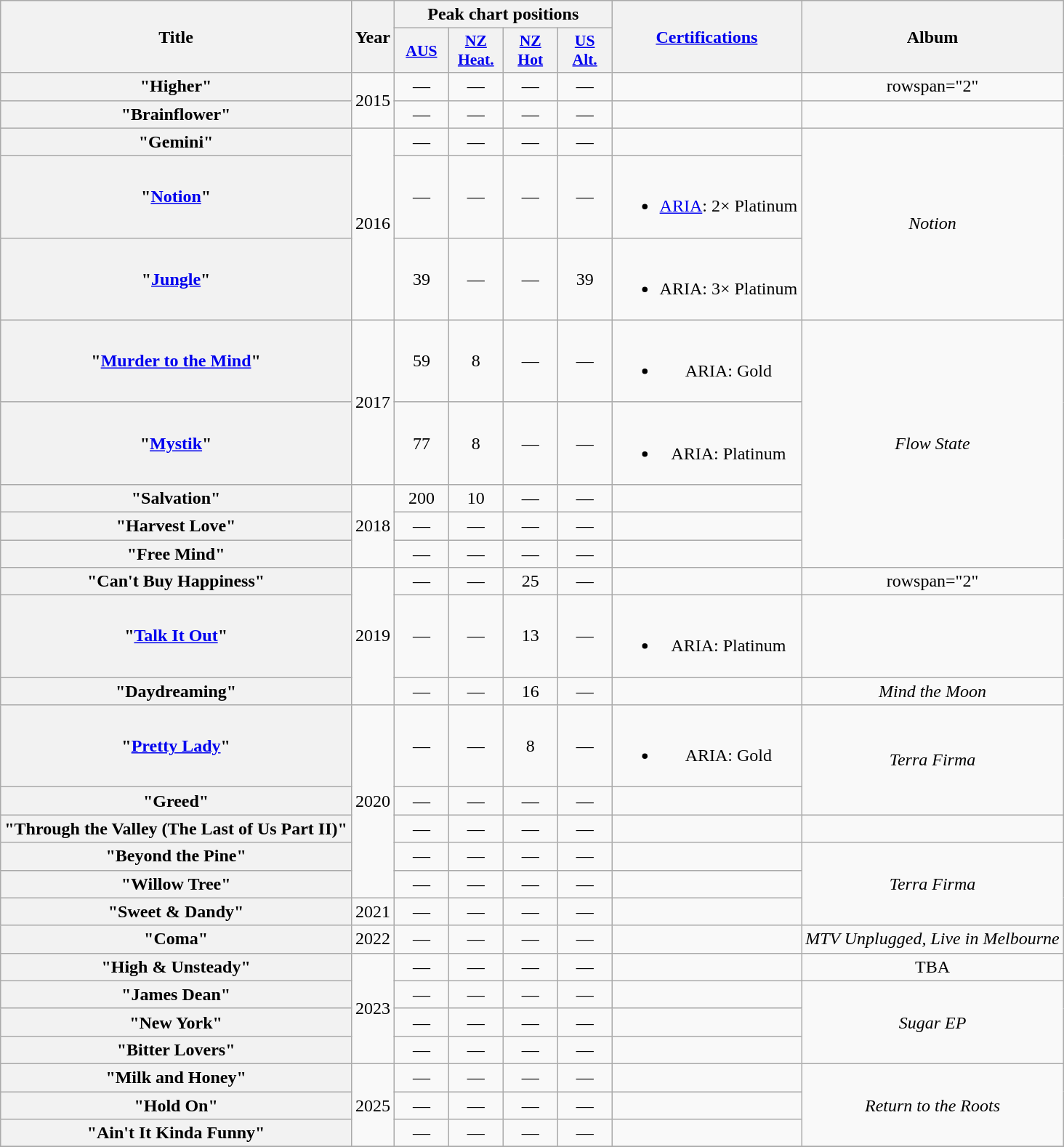<table class="wikitable plainrowheaders" style="text-align:center;">
<tr>
<th scope="col" rowspan="2">Title</th>
<th scope="col" rowspan="2">Year</th>
<th scope="col" colspan="4">Peak chart positions</th>
<th scope="col" rowspan="2"><a href='#'>Certifications</a></th>
<th scope="col" rowspan="2">Album</th>
</tr>
<tr>
<th scope="col" style="width:3em;font-size:90%;"><a href='#'>AUS</a><br></th>
<th scope="col" style="width:3em;font-size:90%;"><a href='#'>NZ<br>Heat.</a><br></th>
<th scope="col" style="width:3em;font-size:90%;"><a href='#'>NZ<br>Hot</a><br></th>
<th scope="col" style="width:3em;font-size:90%;"><a href='#'>US<br>Alt.</a><br></th>
</tr>
<tr>
<th scope="row">"Higher"</th>
<td rowspan="2">2015</td>
<td>—</td>
<td>—</td>
<td>—</td>
<td>—</td>
<td></td>
<td>rowspan="2" </td>
</tr>
<tr>
<th scope="row">"Brainflower"</th>
<td>—</td>
<td>—</td>
<td>—</td>
<td>—</td>
<td></td>
</tr>
<tr>
<th scope="row">"Gemini"</th>
<td rowspan="3">2016</td>
<td>—</td>
<td>—</td>
<td>—</td>
<td>—</td>
<td></td>
<td rowspan="3"><em>Notion</em></td>
</tr>
<tr>
<th scope="row">"<a href='#'>Notion</a>"</th>
<td>—</td>
<td>—</td>
<td>—</td>
<td>—</td>
<td><br><ul><li><a href='#'>ARIA</a>: 2× Platinum</li></ul></td>
</tr>
<tr>
<th scope="row">"<a href='#'>Jungle</a>"</th>
<td>39</td>
<td>—</td>
<td>—</td>
<td>39</td>
<td><br><ul><li>ARIA: 3× Platinum</li></ul></td>
</tr>
<tr>
<th scope="row">"<a href='#'>Murder to the Mind</a>"</th>
<td rowspan="2">2017</td>
<td>59</td>
<td>8</td>
<td>—</td>
<td>—</td>
<td><br><ul><li>ARIA: Gold</li></ul></td>
<td rowspan="5"><em>Flow State</em></td>
</tr>
<tr>
<th scope="row">"<a href='#'>Mystik</a>"</th>
<td>77</td>
<td>8</td>
<td>—</td>
<td>—</td>
<td><br><ul><li>ARIA: Platinum</li></ul></td>
</tr>
<tr>
<th scope="row">"Salvation"</th>
<td rowspan="3">2018</td>
<td>200</td>
<td>10</td>
<td>—</td>
<td>—</td>
<td></td>
</tr>
<tr>
<th scope="row">"Harvest Love"</th>
<td>—</td>
<td>—</td>
<td>—</td>
<td>—</td>
<td></td>
</tr>
<tr>
<th scope="row">"Free Mind"</th>
<td>—</td>
<td>—</td>
<td>—</td>
<td>—</td>
<td></td>
</tr>
<tr>
<th scope="row">"Can't Buy Happiness"</th>
<td rowspan="3">2019</td>
<td>—</td>
<td>—</td>
<td>25</td>
<td>—</td>
<td></td>
<td>rowspan="2" </td>
</tr>
<tr>
<th scope="row">"<a href='#'>Talk It Out</a>"<br></th>
<td>—</td>
<td>—</td>
<td>13</td>
<td>—</td>
<td><br><ul><li>ARIA: Platinum</li></ul></td>
</tr>
<tr>
<th scope="row">"Daydreaming"<br></th>
<td>—</td>
<td>—</td>
<td>16</td>
<td>—</td>
<td></td>
<td><em>Mind the Moon</em></td>
</tr>
<tr>
<th scope="row">"<a href='#'>Pretty Lady</a>"</th>
<td rowspan="5">2020</td>
<td>—</td>
<td>—</td>
<td>8</td>
<td>—</td>
<td><br><ul><li>ARIA: Gold</li></ul></td>
<td rowspan="2"><em>Terra Firma</em></td>
</tr>
<tr>
<th scope="row">"Greed"</th>
<td>—</td>
<td>—</td>
<td>—</td>
<td>—</td>
<td></td>
</tr>
<tr>
<th scope="row">"Through the Valley (The Last of Us Part II)"</th>
<td>—</td>
<td>—</td>
<td>—</td>
<td>—</td>
<td></td>
<td></td>
</tr>
<tr>
<th scope="row">"Beyond the Pine"</th>
<td>—</td>
<td>—</td>
<td>—</td>
<td>—</td>
<td></td>
<td rowspan="3"><em>Terra Firma</em></td>
</tr>
<tr>
<th scope="row">"Willow Tree"<br></th>
<td>—</td>
<td>—</td>
<td>—</td>
<td>—</td>
<td></td>
</tr>
<tr>
<th scope="row">"Sweet & Dandy"</th>
<td>2021</td>
<td>—</td>
<td>—</td>
<td>—</td>
<td>—</td>
<td></td>
</tr>
<tr>
<th scope="row">"Coma"</th>
<td>2022</td>
<td>—</td>
<td>—</td>
<td>—</td>
<td>—</td>
<td></td>
<td><em>MTV Unplugged, Live in Melbourne</em></td>
</tr>
<tr>
<th scope="row">"High & Unsteady"<br></th>
<td rowspan="4">2023</td>
<td>—</td>
<td>—</td>
<td>—</td>
<td>—</td>
<td></td>
<td>TBA</td>
</tr>
<tr>
<th scope="row">"James Dean"</th>
<td>—</td>
<td>—</td>
<td>—</td>
<td>—</td>
<td></td>
<td rowspan="3"><em>Sugar EP</em></td>
</tr>
<tr>
<th scope="row">"New York"</th>
<td>—</td>
<td>—</td>
<td>—</td>
<td>—</td>
<td></td>
</tr>
<tr>
<th scope="row">"Bitter Lovers"<br></th>
<td>—</td>
<td>—</td>
<td>—</td>
<td>—</td>
<td></td>
</tr>
<tr>
<th scope="row">"Milk and Honey"</th>
<td rowspan="3">2025</td>
<td>—</td>
<td>—</td>
<td>—</td>
<td>—</td>
<td></td>
<td rowspan="3"><em>Return to the Roots</em></td>
</tr>
<tr>
<th scope="row">"Hold On"</th>
<td>—</td>
<td>—</td>
<td>—</td>
<td>—</td>
<td></td>
</tr>
<tr>
<th scope="row">"Ain't It Kinda Funny"<br></th>
<td>—</td>
<td>—</td>
<td>—</td>
<td>—</td>
<td></td>
</tr>
<tr>
</tr>
</table>
